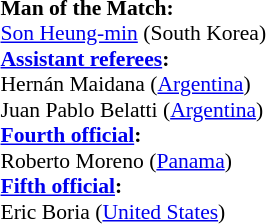<table width=50% style="font-size: 90%">
<tr>
<td><br><strong>Man of the Match:</strong>
<br><a href='#'>Son Heung-min</a> (South Korea)<br><strong><a href='#'>Assistant referees</a>:</strong>
<br>Hernán Maidana (<a href='#'>Argentina</a>)
<br>Juan Pablo Belatti (<a href='#'>Argentina</a>)
<br><strong><a href='#'>Fourth official</a>:</strong>
<br>Roberto Moreno (<a href='#'>Panama</a>)
<br><strong><a href='#'>Fifth official</a>:</strong>
<br>Eric Boria (<a href='#'>United States</a>)</td>
</tr>
</table>
